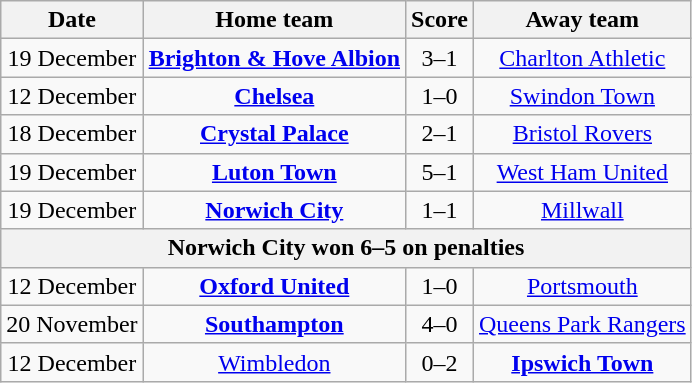<table class="wikitable" style="text-align: center">
<tr>
<th>Date</th>
<th>Home team</th>
<th>Score</th>
<th>Away team</th>
</tr>
<tr>
<td>19 December</td>
<td><strong><a href='#'>Brighton & Hove Albion</a></strong></td>
<td>3–1</td>
<td><a href='#'>Charlton Athletic</a></td>
</tr>
<tr>
<td>12 December</td>
<td><strong><a href='#'>Chelsea</a></strong></td>
<td>1–0</td>
<td><a href='#'>Swindon Town</a></td>
</tr>
<tr>
<td>18 December</td>
<td><strong><a href='#'>Crystal Palace</a></strong></td>
<td>2–1</td>
<td><a href='#'>Bristol Rovers</a></td>
</tr>
<tr>
<td>19 December</td>
<td><strong><a href='#'>Luton Town</a></strong></td>
<td>5–1</td>
<td><a href='#'>West Ham United</a></td>
</tr>
<tr>
<td>19 December</td>
<td><strong><a href='#'>Norwich City</a></strong></td>
<td>1–1</td>
<td><a href='#'>Millwall</a></td>
</tr>
<tr>
<th colspan="5">Norwich City won 6–5 on penalties</th>
</tr>
<tr>
<td>12 December</td>
<td><strong><a href='#'>Oxford United</a></strong></td>
<td>1–0</td>
<td><a href='#'>Portsmouth</a></td>
</tr>
<tr>
<td>20 November</td>
<td><strong><a href='#'>Southampton</a></strong></td>
<td>4–0</td>
<td><a href='#'>Queens Park Rangers</a></td>
</tr>
<tr>
<td>12 December</td>
<td><a href='#'>Wimbledon</a></td>
<td>0–2</td>
<td><strong><a href='#'>Ipswich Town</a></strong></td>
</tr>
</table>
